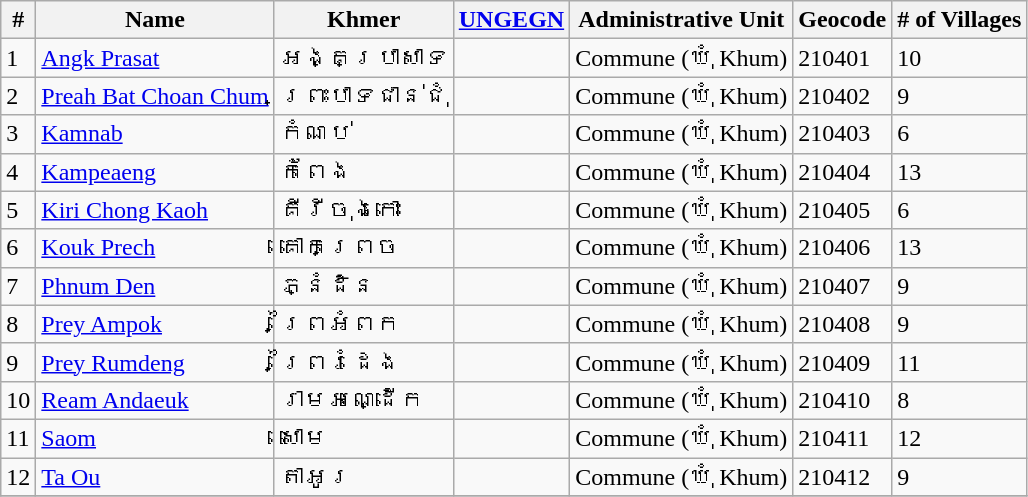<table class="wikitable sortable">
<tr>
<th>#</th>
<th>Name</th>
<th>Khmer</th>
<th><a href='#'>UNGEGN</a></th>
<th>Administrative Unit</th>
<th>Geocode</th>
<th># of Villages</th>
</tr>
<tr>
<td>1</td>
<td><a href='#'>Angk Prasat</a></td>
<td>អង្គប្រាសាទ</td>
<td></td>
<td>Commune (ឃុំ Khum)</td>
<td>210401</td>
<td>10</td>
</tr>
<tr>
<td>2</td>
<td><a href='#'>Preah Bat Choan Chum</a></td>
<td>ព្រះបាទជាន់ជុំ</td>
<td></td>
<td>Commune (ឃុំ Khum)</td>
<td>210402</td>
<td>9</td>
</tr>
<tr>
<td>3</td>
<td><a href='#'>Kamnab</a></td>
<td>កំណប់</td>
<td></td>
<td>Commune (ឃុំ Khum)</td>
<td>210403</td>
<td>6</td>
</tr>
<tr>
<td>4</td>
<td><a href='#'>Kampeaeng</a></td>
<td>កំពែង</td>
<td></td>
<td>Commune (ឃុំ Khum)</td>
<td>210404</td>
<td>13</td>
</tr>
<tr>
<td>5</td>
<td><a href='#'>Kiri Chong Kaoh</a></td>
<td>គីរីចុងកោះ</td>
<td></td>
<td>Commune (ឃុំ Khum)</td>
<td>210405</td>
<td>6</td>
</tr>
<tr>
<td>6</td>
<td><a href='#'>Kouk Prech</a></td>
<td>គោកព្រេច</td>
<td></td>
<td>Commune (ឃុំ Khum)</td>
<td>210406</td>
<td>13</td>
</tr>
<tr>
<td>7</td>
<td><a href='#'>Phnum Den</a></td>
<td>ភ្នំដិន</td>
<td></td>
<td>Commune (ឃុំ Khum)</td>
<td>210407</td>
<td>9</td>
</tr>
<tr>
<td>8</td>
<td><a href='#'>Prey Ampok</a></td>
<td>ព្រៃអំពក</td>
<td></td>
<td>Commune (ឃុំ Khum)</td>
<td>210408</td>
<td>9</td>
</tr>
<tr>
<td>9</td>
<td><a href='#'>Prey Rumdeng</a></td>
<td>ព្រៃរំដេង</td>
<td></td>
<td>Commune (ឃុំ Khum)</td>
<td>210409</td>
<td>11</td>
</tr>
<tr>
<td>10</td>
<td><a href='#'>Ream Andaeuk</a></td>
<td>រាមអណ្ដើក</td>
<td></td>
<td>Commune (ឃុំ Khum)</td>
<td>210410</td>
<td>8</td>
</tr>
<tr>
<td>11</td>
<td><a href='#'>Saom</a></td>
<td>សោម</td>
<td></td>
<td>Commune (ឃុំ Khum)</td>
<td>210411</td>
<td>12</td>
</tr>
<tr>
<td>12</td>
<td><a href='#'>Ta Ou</a></td>
<td>តាអូរ</td>
<td></td>
<td>Commune (ឃុំ Khum)</td>
<td>210412</td>
<td>9</td>
</tr>
<tr>
</tr>
</table>
